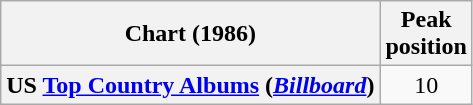<table class="wikitable plainrowheaders" style="text-align:center">
<tr>
<th scope="col">Chart (1986)</th>
<th scope="col">Peak<br>position</th>
</tr>
<tr>
<th scope="row">US <a href='#'>Top Country Albums</a> (<em><a href='#'>Billboard</a></em>)</th>
<td>10</td>
</tr>
</table>
